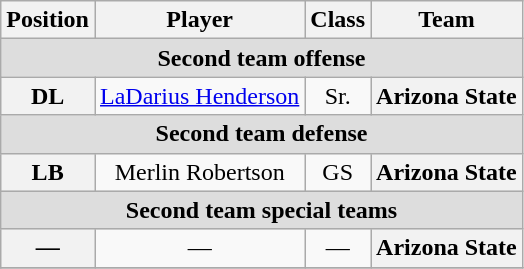<table class="wikitable">
<tr>
<th>Position</th>
<th>Player</th>
<th>Class</th>
<th>Team</th>
</tr>
<tr>
<td colspan="4" style="text-align:center; background:#ddd;"><strong>Second team offense</strong></td>
</tr>
<tr style="text-align:center;">
<th rowspan="1">DL</th>
<td><a href='#'>LaDarius Henderson</a></td>
<td>Sr.</td>
<th style=>Arizona State</th>
</tr>
<tr>
<td colspan="4" style="text-align:center; background:#ddd;"><strong>Second team defense</strong></td>
</tr>
<tr style="text-align:center;">
<th rowspan="1">LB</th>
<td>Merlin Robertson</td>
<td>GS</td>
<th style=>Arizona State</th>
</tr>
<tr>
<td colspan="4" style="text-align:center; background:#ddd;"><strong>Second team special teams</strong></td>
</tr>
<tr style="text-align:center;">
<th rowspan="1">―</th>
<td>―</td>
<td>―</td>
<th style=>Arizona State</th>
</tr>
<tr>
</tr>
</table>
